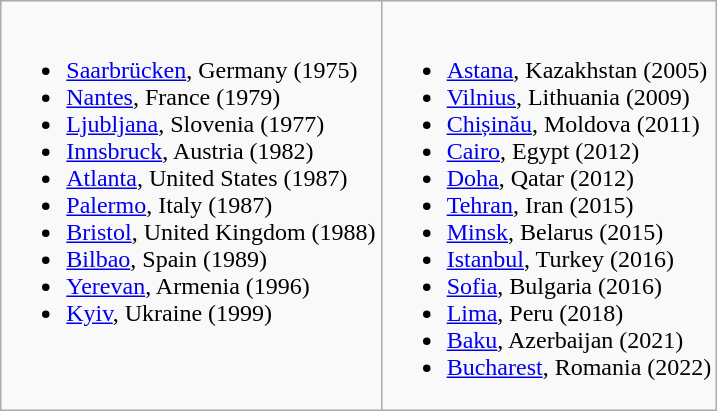<table class="wikitable">
<tr valign="top">
<td><br><ul><li><a href='#'>Saarbrücken</a>, Germany (1975)</li><li><a href='#'>Nantes</a>, France (1979)</li><li><a href='#'>Ljubljana</a>, Slovenia (1977)</li><li><a href='#'>Innsbruck</a>, Austria (1982)</li><li><a href='#'>Atlanta</a>, United States (1987)</li><li><a href='#'>Palermo</a>, Italy (1987)</li><li><a href='#'>Bristol</a>, United Kingdom (1988)</li><li><a href='#'>Bilbao</a>, Spain (1989)</li><li><a href='#'>Yerevan</a>, Armenia (1996)</li><li><a href='#'>Kyiv</a>, Ukraine (1999)</li></ul></td>
<td><br><ul><li><a href='#'>Astana</a>, Kazakhstan (2005)</li><li><a href='#'>Vilnius</a>, Lithuania (2009)</li><li><a href='#'>Chișinău</a>, Moldova (2011)</li><li><a href='#'>Cairo</a>, Egypt (2012)</li><li><a href='#'>Doha</a>, Qatar (2012)</li><li><a href='#'>Tehran</a>, Iran (2015)</li><li><a href='#'>Minsk</a>, Belarus (2015)</li><li><a href='#'>Istanbul</a>, Turkey (2016)</li><li><a href='#'>Sofia</a>, Bulgaria (2016)</li><li><a href='#'>Lima</a>, Peru (2018)</li><li><a href='#'>Baku</a>, Azerbaijan (2021)</li><li><a href='#'>Bucharest</a>, Romania (2022)</li></ul></td>
</tr>
</table>
